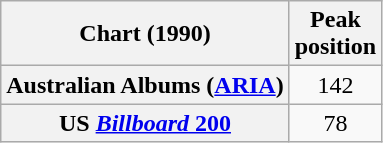<table class="wikitable plainrowheaders">
<tr>
<th scope="col">Chart (1990)</th>
<th scope="col">Peak<br>position</th>
</tr>
<tr>
<th scope="row">Australian Albums (<a href='#'>ARIA</a>)</th>
<td align="center">142</td>
</tr>
<tr>
<th scope="row">US <a href='#'><em>Billboard</em> 200</a></th>
<td align="center">78</td>
</tr>
</table>
